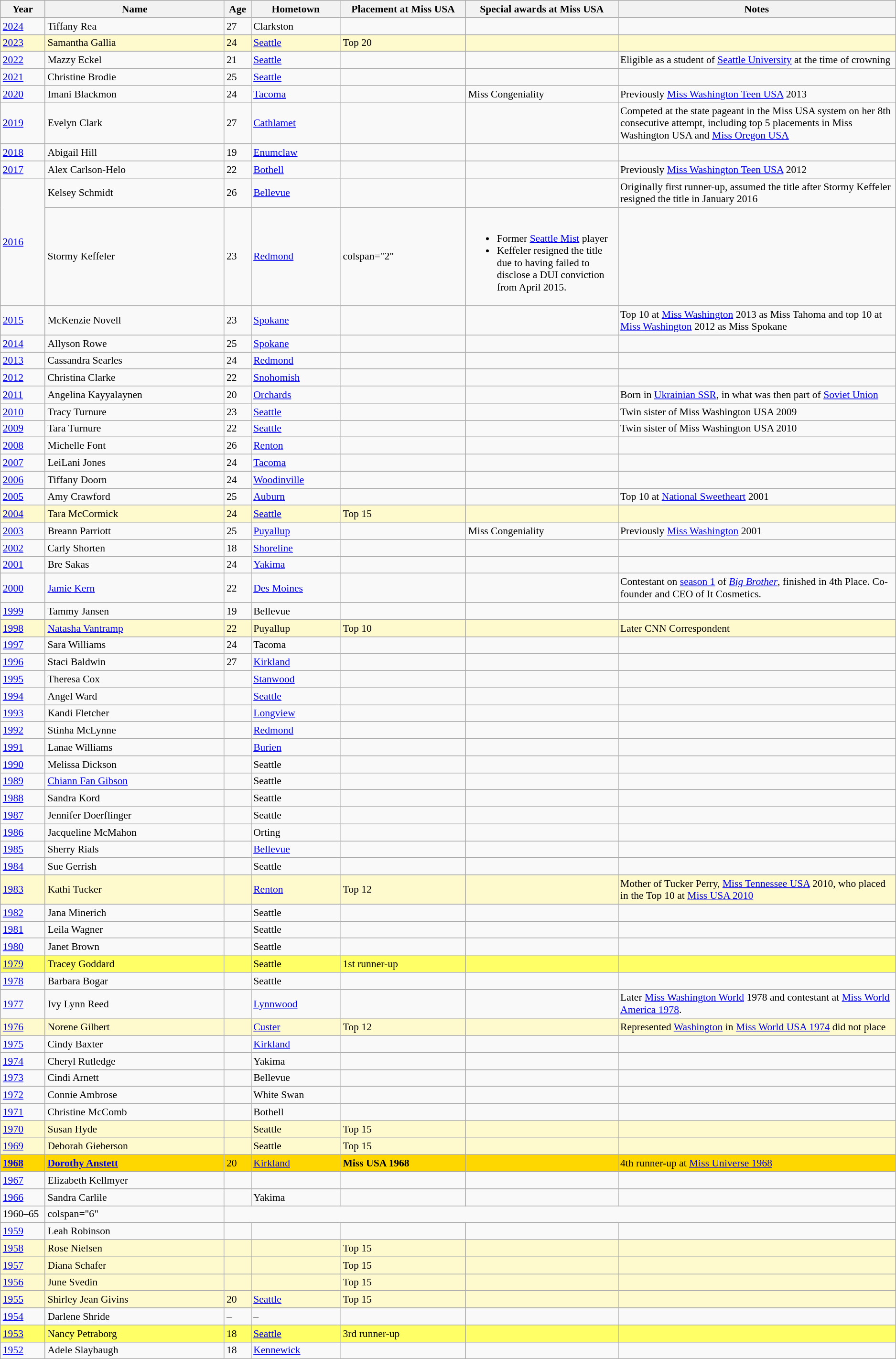<table class="wikitable sortable"  style="font-size:90%;">
<tr bgcolor="#efefef">
<th width=5%>Year</th>
<th width=20%>Name</th>
<th width="3%">Age</th>
<th width="10%">Hometown</th>
<th width=14%>Placement at Miss USA</th>
<th width=17%>Special awards at Miss USA</th>
<th width=31%>Notes</th>
</tr>
<tr>
<td><a href='#'>2024</a></td>
<td>Tiffany Rea</td>
<td>27</td>
<td>Clarkston</td>
<td></td>
<td></td>
<td></td>
</tr>
<tr style="background-color:#FFFACD;">
<td><a href='#'>2023</a></td>
<td>Samantha Gallia</td>
<td>24</td>
<td><a href='#'>Seattle</a></td>
<td>Top 20</td>
<td></td>
<td></td>
</tr>
<tr>
<td><a href='#'>2022</a></td>
<td>Mazzy Eckel</td>
<td>21</td>
<td><a href='#'>Seattle</a></td>
<td></td>
<td></td>
<td>Eligible as a student of <a href='#'>Seattle University</a> at the time of crowning</td>
</tr>
<tr>
<td><a href='#'>2021</a></td>
<td>Christine Brodie</td>
<td>25</td>
<td><a href='#'>Seattle</a></td>
<td></td>
<td></td>
<td></td>
</tr>
<tr>
<td><a href='#'>2020</a></td>
<td>Imani Blackmon</td>
<td>24</td>
<td><a href='#'>Tacoma</a></td>
<td></td>
<td>Miss Congeniality</td>
<td>Previously <a href='#'>Miss Washington Teen USA</a> 2013</td>
</tr>
<tr>
<td><a href='#'>2019</a></td>
<td>Evelyn Clark</td>
<td>27</td>
<td><a href='#'>Cathlamet</a></td>
<td></td>
<td></td>
<td>Competed at the state pageant in the Miss USA system on her 8th consecutive attempt, including top 5 placements in Miss Washington USA and <a href='#'>Miss Oregon USA</a></td>
</tr>
<tr>
<td><a href='#'>2018</a></td>
<td>Abigail Hill</td>
<td>19</td>
<td><a href='#'>Enumclaw</a></td>
<td></td>
<td></td>
<td></td>
</tr>
<tr>
<td><a href='#'>2017</a></td>
<td>Alex Carlson-Helo</td>
<td>22</td>
<td><a href='#'>Bothell</a></td>
<td></td>
<td></td>
<td>Previously <a href='#'>Miss Washington Teen USA</a> 2012</td>
</tr>
<tr>
<td rowspan="2"><a href='#'>2016</a></td>
<td>Kelsey Schmidt</td>
<td>26</td>
<td><a href='#'>Bellevue</a></td>
<td></td>
<td></td>
<td>Originally first runner-up, assumed the title after Stormy Keffeler resigned the title in January 2016</td>
</tr>
<tr>
<td>Stormy Keffeler</td>
<td>23</td>
<td><a href='#'>Redmond</a></td>
<td>colspan="2" </td>
<td><br><ul><li>Former <a href='#'>Seattle Mist</a> player</li><li>Keffeler resigned the title due to having failed to disclose a DUI conviction from April 2015.</li></ul></td>
</tr>
<tr>
<td><a href='#'>2015</a></td>
<td>McKenzie Novell</td>
<td>23</td>
<td><a href='#'>Spokane</a></td>
<td></td>
<td></td>
<td>Top 10 at <a href='#'>Miss Washington</a> 2013 as Miss Tahoma and top 10 at <a href='#'>Miss Washington</a> 2012 as Miss Spokane</td>
</tr>
<tr>
<td><a href='#'>2014</a></td>
<td>Allyson Rowe</td>
<td>25</td>
<td><a href='#'>Spokane</a></td>
<td></td>
<td></td>
<td></td>
</tr>
<tr>
<td><a href='#'>2013</a></td>
<td>Cassandra Searles</td>
<td>24</td>
<td><a href='#'>Redmond</a></td>
<td></td>
<td></td>
<td></td>
</tr>
<tr>
<td><a href='#'>2012</a></td>
<td>Christina Clarke</td>
<td>22</td>
<td><a href='#'>Snohomish</a></td>
<td></td>
<td></td>
<td></td>
</tr>
<tr>
<td><a href='#'>2011</a></td>
<td>Angelina Kayyalaynen</td>
<td>20</td>
<td><a href='#'>Orchards</a></td>
<td></td>
<td></td>
<td>Born in <a href='#'>Ukrainian SSR</a>, in what was then part of <a href='#'>Soviet Union</a></td>
</tr>
<tr>
<td><a href='#'>2010</a></td>
<td>Tracy Turnure</td>
<td>23</td>
<td><a href='#'>Seattle</a></td>
<td></td>
<td></td>
<td>Twin sister of Miss Washington USA 2009</td>
</tr>
<tr>
<td><a href='#'>2009</a></td>
<td>Tara Turnure</td>
<td>22</td>
<td><a href='#'>Seattle</a></td>
<td></td>
<td></td>
<td>Twin sister of Miss Washington USA 2010</td>
</tr>
<tr>
<td><a href='#'>2008</a></td>
<td>Michelle Font</td>
<td>26</td>
<td><a href='#'>Renton</a></td>
<td></td>
<td></td>
<td></td>
</tr>
<tr>
<td><a href='#'>2007</a></td>
<td>LeiLani Jones</td>
<td>24</td>
<td><a href='#'>Tacoma</a></td>
<td></td>
<td></td>
<td></td>
</tr>
<tr>
<td><a href='#'>2006</a></td>
<td>Tiffany Doorn</td>
<td>24</td>
<td><a href='#'>Woodinville</a></td>
<td></td>
<td></td>
<td></td>
</tr>
<tr>
<td><a href='#'>2005</a></td>
<td>Amy Crawford</td>
<td>25</td>
<td><a href='#'>Auburn</a></td>
<td></td>
<td></td>
<td>Top 10 at <a href='#'>National Sweetheart</a> 2001</td>
</tr>
<tr style="background-color:#FFFACD;">
<td><a href='#'>2004</a></td>
<td>Tara McCormick</td>
<td>24</td>
<td><a href='#'>Seattle</a></td>
<td>Top 15</td>
<td></td>
<td></td>
</tr>
<tr>
<td><a href='#'>2003</a></td>
<td>Breann Parriott</td>
<td>25</td>
<td><a href='#'>Puyallup</a></td>
<td></td>
<td>Miss Congeniality</td>
<td>Previously <a href='#'>Miss Washington</a> 2001</td>
</tr>
<tr>
<td><a href='#'>2002</a></td>
<td>Carly Shorten</td>
<td>18</td>
<td><a href='#'>Shoreline</a></td>
<td></td>
<td></td>
<td></td>
</tr>
<tr>
<td><a href='#'>2001</a></td>
<td>Bre Sakas</td>
<td>24</td>
<td><a href='#'>Yakima</a></td>
<td></td>
<td></td>
<td></td>
</tr>
<tr>
<td><a href='#'>2000</a></td>
<td><a href='#'>Jamie Kern</a></td>
<td>22</td>
<td><a href='#'>Des Moines</a></td>
<td></td>
<td></td>
<td>Contestant on <a href='#'>season 1</a> of <em><a href='#'>Big Brother</a></em>, finished in 4th Place. Co-founder and CEO of It Cosmetics.</td>
</tr>
<tr>
<td><a href='#'>1999</a></td>
<td>Tammy Jansen</td>
<td>19</td>
<td>Bellevue</td>
<td></td>
<td></td>
<td></td>
</tr>
<tr style="background-color:#FFFACD;">
<td><a href='#'>1998</a></td>
<td><a href='#'>Natasha Vantramp</a></td>
<td>22</td>
<td>Puyallup</td>
<td>Top 10</td>
<td></td>
<td>Later CNN Correspondent</td>
</tr>
<tr>
<td><a href='#'>1997</a></td>
<td>Sara Williams</td>
<td>24</td>
<td>Tacoma</td>
<td></td>
<td></td>
<td></td>
</tr>
<tr>
<td><a href='#'>1996</a></td>
<td>Staci Baldwin</td>
<td>27</td>
<td><a href='#'>Kirkland</a></td>
<td></td>
<td></td>
<td></td>
</tr>
<tr>
<td><a href='#'>1995</a></td>
<td>Theresa Cox</td>
<td></td>
<td><a href='#'>Stanwood</a></td>
<td></td>
<td></td>
<td></td>
</tr>
<tr>
<td><a href='#'>1994</a></td>
<td>Angel Ward</td>
<td></td>
<td><a href='#'>Seattle</a></td>
<td></td>
<td></td>
<td></td>
</tr>
<tr>
<td><a href='#'>1993</a></td>
<td>Kandi Fletcher</td>
<td></td>
<td><a href='#'>Longview</a></td>
<td></td>
<td></td>
<td></td>
</tr>
<tr>
<td><a href='#'>1992</a></td>
<td>Stinha McLynne</td>
<td></td>
<td><a href='#'>Redmond</a></td>
<td></td>
<td></td>
<td></td>
</tr>
<tr>
<td><a href='#'>1991</a></td>
<td>Lanae Williams</td>
<td></td>
<td><a href='#'>Burien</a></td>
<td></td>
<td></td>
<td></td>
</tr>
<tr>
<td><a href='#'>1990</a></td>
<td>Melissa Dickson</td>
<td></td>
<td>Seattle</td>
<td></td>
<td></td>
<td></td>
</tr>
<tr>
<td><a href='#'>1989</a></td>
<td><a href='#'>Chiann Fan Gibson</a></td>
<td></td>
<td>Seattle</td>
<td></td>
<td></td>
<td></td>
</tr>
<tr>
<td><a href='#'>1988</a></td>
<td>Sandra Kord</td>
<td></td>
<td>Seattle</td>
<td></td>
<td></td>
<td></td>
</tr>
<tr>
<td><a href='#'>1987</a></td>
<td>Jennifer Doerflinger</td>
<td></td>
<td>Seattle</td>
<td></td>
<td></td>
<td></td>
</tr>
<tr>
<td><a href='#'>1986</a></td>
<td>Jacqueline McMahon</td>
<td></td>
<td>Orting</td>
<td></td>
<td></td>
<td></td>
</tr>
<tr>
<td><a href='#'>1985</a></td>
<td>Sherry Rials</td>
<td></td>
<td><a href='#'>Bellevue</a></td>
<td></td>
<td></td>
<td></td>
</tr>
<tr>
<td><a href='#'>1984</a></td>
<td>Sue Gerrish</td>
<td></td>
<td>Seattle</td>
<td></td>
<td></td>
<td></td>
</tr>
<tr style="background-color:#FFFACD;">
<td><a href='#'>1983</a></td>
<td>Kathi Tucker</td>
<td></td>
<td><a href='#'>Renton</a></td>
<td>Top 12</td>
<td></td>
<td>Mother of Tucker Perry, <a href='#'>Miss Tennessee USA</a> 2010, who placed in the Top 10 at <a href='#'>Miss USA 2010</a></td>
</tr>
<tr>
<td><a href='#'>1982</a></td>
<td>Jana Minerich</td>
<td></td>
<td>Seattle</td>
<td></td>
<td></td>
<td></td>
</tr>
<tr>
<td><a href='#'>1981</a></td>
<td>Leila Wagner</td>
<td></td>
<td>Seattle</td>
<td></td>
<td></td>
<td></td>
</tr>
<tr>
<td><a href='#'>1980</a></td>
<td>Janet Brown</td>
<td></td>
<td>Seattle</td>
<td></td>
<td></td>
<td></td>
</tr>
<tr style="background-color:#FFFF66;">
<td><a href='#'>1979</a></td>
<td>Tracey Goddard</td>
<td></td>
<td>Seattle</td>
<td>1st runner-up</td>
<td></td>
<td></td>
</tr>
<tr>
<td><a href='#'>1978</a></td>
<td>Barbara Bogar</td>
<td></td>
<td>Seattle</td>
<td></td>
<td></td>
<td></td>
</tr>
<tr>
<td><a href='#'>1977</a></td>
<td>Ivy Lynn Reed</td>
<td></td>
<td><a href='#'>Lynnwood</a></td>
<td></td>
<td></td>
<td>Later <a href='#'>Miss Washington World</a> 1978 and contestant at <a href='#'>Miss World America 1978</a>.</td>
</tr>
<tr style="background-color:#FFFACD;">
<td><a href='#'>1976</a></td>
<td>Norene Gilbert</td>
<td></td>
<td><a href='#'>Custer</a></td>
<td>Top 12</td>
<td></td>
<td>Represented <a href='#'>Washington</a> in <a href='#'>Miss World USA 1974</a> did not place</td>
</tr>
<tr>
<td><a href='#'>1975</a></td>
<td>Cindy Baxter</td>
<td></td>
<td><a href='#'>Kirkland</a></td>
<td></td>
<td></td>
<td></td>
</tr>
<tr>
<td><a href='#'>1974</a></td>
<td>Cheryl Rutledge</td>
<td></td>
<td>Yakima</td>
<td></td>
<td></td>
<td></td>
</tr>
<tr>
<td><a href='#'>1973</a></td>
<td>Cindi Arnett</td>
<td></td>
<td>Bellevue</td>
<td></td>
<td></td>
<td></td>
</tr>
<tr>
<td><a href='#'>1972</a></td>
<td>Connie Ambrose</td>
<td></td>
<td>White Swan</td>
<td></td>
<td></td>
<td></td>
</tr>
<tr>
<td><a href='#'>1971</a></td>
<td>Christine McComb</td>
<td></td>
<td>Bothell</td>
<td></td>
<td></td>
<td></td>
</tr>
<tr style="background-color:#FFFACD;">
<td><a href='#'>1970</a></td>
<td>Susan Hyde</td>
<td></td>
<td>Seattle</td>
<td>Top 15</td>
<td></td>
<td></td>
</tr>
<tr style="background-color:#FFFACD;">
<td><a href='#'>1969</a></td>
<td>Deborah Gieberson</td>
<td></td>
<td>Seattle</td>
<td>Top 15</td>
<td></td>
<td></td>
</tr>
<tr style="background-color:gold;">
<td><strong><a href='#'>1968</a></strong></td>
<td><strong><a href='#'>Dorothy Anstett</a></strong></td>
<td>20</td>
<td><a href='#'>Kirkland</a></td>
<td><strong>Miss USA 1968</strong></td>
<td></td>
<td>4th runner-up at <a href='#'>Miss Universe 1968</a></td>
</tr>
<tr>
<td><a href='#'>1967</a></td>
<td>Elizabeth Kellmyer</td>
<td></td>
<td></td>
<td></td>
<td></td>
<td></td>
</tr>
<tr>
<td><a href='#'>1966</a></td>
<td>Sandra Carlile</td>
<td></td>
<td>Yakima</td>
<td></td>
<td></td>
<td></td>
</tr>
<tr>
<td>1960–65</td>
<td>colspan="6" </td>
</tr>
<tr>
<td><a href='#'>1959</a></td>
<td>Leah Robinson</td>
<td></td>
<td></td>
<td></td>
<td></td>
<td></td>
</tr>
<tr style="background-color:#FFFACD;">
<td><a href='#'>1958</a></td>
<td>Rose Nielsen</td>
<td></td>
<td></td>
<td>Top 15</td>
<td></td>
<td></td>
</tr>
<tr style="background-color:#FFFACD;">
<td><a href='#'>1957</a></td>
<td>Diana Schafer</td>
<td></td>
<td></td>
<td>Top 15</td>
<td></td>
<td></td>
</tr>
<tr style="background-color:#FFFACD;">
<td><a href='#'>1956</a></td>
<td>June Svedin</td>
<td></td>
<td></td>
<td>Top 15</td>
<td></td>
<td></td>
</tr>
<tr style="background-color:#FFFACD;">
<td><a href='#'>1955</a></td>
<td>Shirley Jean Givins</td>
<td>20</td>
<td><a href='#'>Seattle</a></td>
<td>Top 15</td>
<td></td>
<td></td>
</tr>
<tr>
<td><a href='#'>1954</a></td>
<td>Darlene Shride</td>
<td>–</td>
<td>–</td>
<td></td>
<td></td>
<td></td>
</tr>
<tr style="background-color:#FFFF66;">
<td><a href='#'>1953</a></td>
<td>Nancy Petraborg</td>
<td>18</td>
<td><a href='#'>Seattle</a></td>
<td>3rd runner-up</td>
<td></td>
<td></td>
</tr>
<tr>
<td><a href='#'>1952</a></td>
<td>Adele Slaybaugh</td>
<td>18</td>
<td><a href='#'>Kennewick</a></td>
<td></td>
<td></td>
<td></td>
</tr>
</table>
